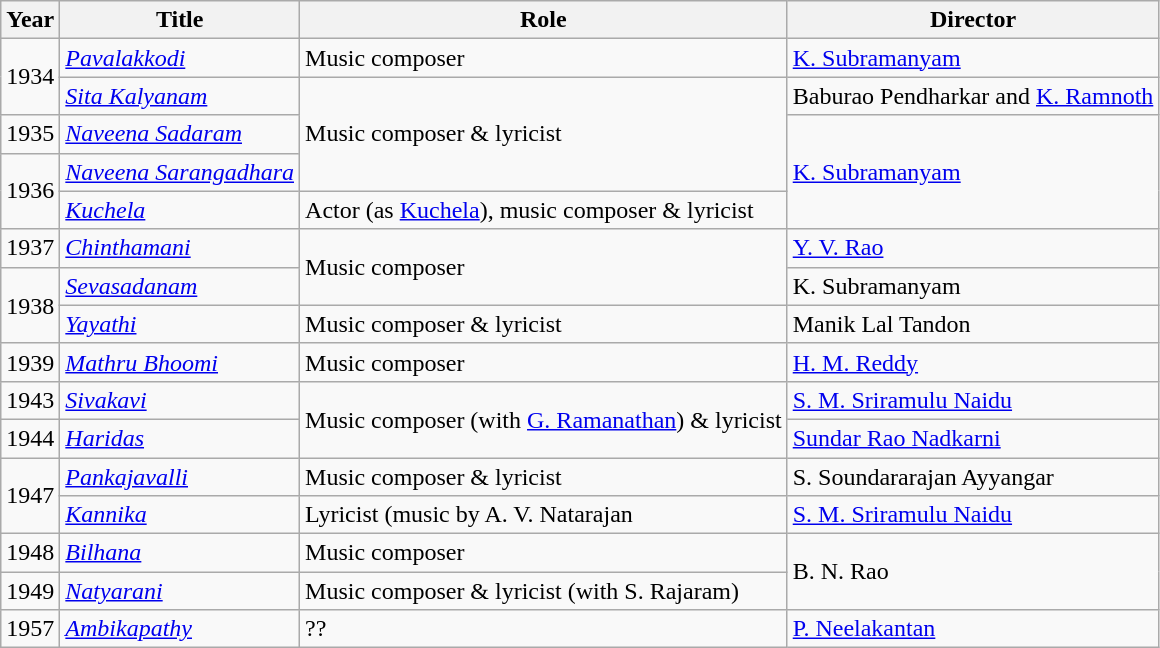<table class="wikitable">
<tr>
<th>Year</th>
<th>Title</th>
<th>Role</th>
<th>Director</th>
</tr>
<tr>
<td rowspan="2">1934</td>
<td><em><a href='#'>Pavalakkodi</a></em></td>
<td>Music composer</td>
<td><a href='#'>K. Subramanyam</a></td>
</tr>
<tr>
<td><a href='#'><em>Sita Kalyanam</em></a></td>
<td rowspan="3">Music composer & lyricist</td>
<td>Baburao Pendharkar and  <a href='#'>K. Ramnoth</a></td>
</tr>
<tr>
<td>1935</td>
<td><em><a href='#'>Naveena Sadaram</a></em></td>
<td rowspan="3"><a href='#'>K. Subramanyam</a></td>
</tr>
<tr>
<td rowspan="2">1936</td>
<td><a href='#'><em>Naveena Sarangadhara</em></a></td>
</tr>
<tr>
<td><a href='#'><em>Kuchela</em></a></td>
<td>Actor (as <a href='#'>Kuchela</a>), music composer & lyricist</td>
</tr>
<tr>
<td>1937</td>
<td><em><a href='#'>Chinthamani</a></em></td>
<td rowspan="2">Music composer</td>
<td><a href='#'>Y. V. Rao</a></td>
</tr>
<tr>
<td rowspan="2">1938</td>
<td><em><a href='#'>Sevasadanam</a></em></td>
<td>K. Subramanyam</td>
</tr>
<tr>
<td><em><a href='#'>Yayathi</a></em></td>
<td>Music composer & lyricist</td>
<td>Manik Lal Tandon</td>
</tr>
<tr>
<td>1939</td>
<td><em><a href='#'>Mathru Bhoomi</a></em></td>
<td>Music composer</td>
<td><a href='#'>H. M. Reddy</a></td>
</tr>
<tr>
<td>1943</td>
<td><em><a href='#'>Sivakavi</a></em></td>
<td rowspan="2">Music composer (with <a href='#'>G. Ramanathan</a>) & lyricist</td>
<td><a href='#'>S. M. Sriramulu Naidu</a></td>
</tr>
<tr>
<td>1944</td>
<td><em><a href='#'>Haridas</a></em></td>
<td><a href='#'>Sundar Rao Nadkarni</a></td>
</tr>
<tr>
<td rowspan="2">1947</td>
<td><em><a href='#'>Pankajavalli</a></em></td>
<td>Music composer & lyricist</td>
<td>S. Soundararajan Ayyangar</td>
</tr>
<tr>
<td><em><a href='#'>Kannika</a></em></td>
<td>Lyricist (music by A. V. Natarajan</td>
<td><a href='#'>S. M. Sriramulu Naidu</a></td>
</tr>
<tr>
<td>1948</td>
<td><em><a href='#'>Bilhana</a></em></td>
<td>Music composer</td>
<td rowspan="2">B. N. Rao</td>
</tr>
<tr>
<td>1949</td>
<td><em><a href='#'>Natyarani</a></em></td>
<td>Music composer & lyricist (with S. Rajaram)</td>
</tr>
<tr>
<td>1957</td>
<td><em><a href='#'>Ambikapathy</a></em></td>
<td>??</td>
<td><a href='#'>P. Neelakantan</a></td>
</tr>
</table>
